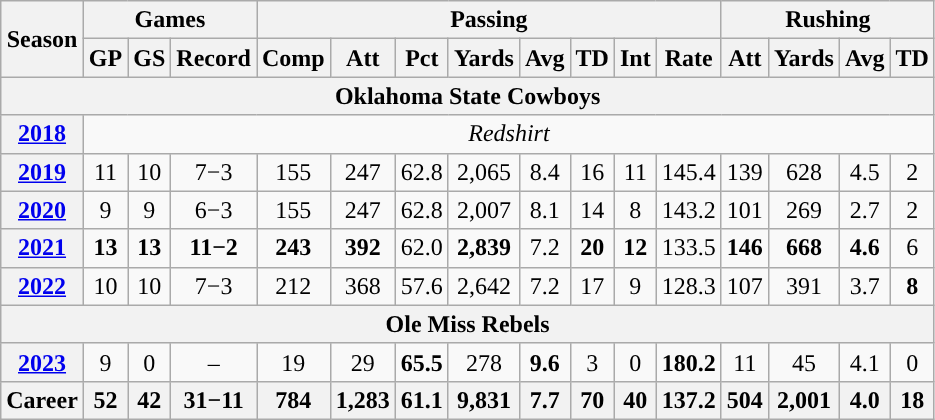<table class="wikitable" style="text-align:center;">
<tr>
<th rowspan="2">Season</th>
<th colspan="3">Games</th>
<th colspan="8">Passing</th>
<th colspan="5">Rushing</th>
</tr>
<tr>
<th>GP</th>
<th>GS</th>
<th>Record</th>
<th>Comp</th>
<th>Att</th>
<th>Pct</th>
<th>Yards</th>
<th>Avg</th>
<th>TD</th>
<th>Int</th>
<th>Rate</th>
<th>Att</th>
<th>Yards</th>
<th>Avg</th>
<th>TD</th>
</tr>
<tr>
<th colspan="16">Oklahoma State Cowboys</th>
</tr>
<tr>
<th><a href='#'>2018</a></th>
<td colspan="15"><em>Redshirt </em></td>
</tr>
<tr>
<th><a href='#'>2019</a></th>
<td>11</td>
<td>10</td>
<td>7−3</td>
<td>155</td>
<td>247</td>
<td>62.8</td>
<td>2,065</td>
<td>8.4</td>
<td>16</td>
<td>11</td>
<td>145.4</td>
<td>139</td>
<td>628</td>
<td>4.5</td>
<td>2</td>
</tr>
<tr>
<th><a href='#'>2020</a></th>
<td>9</td>
<td>9</td>
<td>6−3</td>
<td>155</td>
<td>247</td>
<td>62.8</td>
<td>2,007</td>
<td>8.1</td>
<td>14</td>
<td>8</td>
<td>143.2</td>
<td>101</td>
<td>269</td>
<td>2.7</td>
<td>2</td>
</tr>
<tr>
<th><a href='#'>2021</a></th>
<td><strong>13</strong></td>
<td><strong>13</strong></td>
<td><strong>11−2</strong></td>
<td><strong>243</strong></td>
<td><strong>392</strong></td>
<td>62.0</td>
<td><strong>2,839</strong></td>
<td>7.2</td>
<td><strong>20</strong></td>
<td><strong>12</strong></td>
<td>133.5</td>
<td><strong>146</strong></td>
<td><strong>668</strong></td>
<td><strong>4.6</strong></td>
<td>6</td>
</tr>
<tr>
<th><a href='#'>2022</a></th>
<td>10</td>
<td>10</td>
<td>7−3</td>
<td>212</td>
<td>368</td>
<td>57.6</td>
<td>2,642</td>
<td>7.2</td>
<td>17</td>
<td>9</td>
<td>128.3</td>
<td>107</td>
<td>391</td>
<td>3.7</td>
<td><strong>8</strong></td>
</tr>
<tr>
<th colspan="16">Ole Miss Rebels</th>
</tr>
<tr>
<th><a href='#'>2023</a></th>
<td>9</td>
<td>0</td>
<td>–</td>
<td>19</td>
<td>29</td>
<td><strong>65.5</strong></td>
<td>278</td>
<td><strong>9.6</strong></td>
<td>3</td>
<td>0</td>
<td><strong>180.2</strong></td>
<td>11</td>
<td>45</td>
<td>4.1</td>
<td>0</td>
</tr>
<tr>
<th>Career</th>
<th>52</th>
<th>42</th>
<th>31−11</th>
<th>784</th>
<th>1,283</th>
<th>61.1</th>
<th>9,831</th>
<th>7.7</th>
<th>70</th>
<th>40</th>
<th>137.2</th>
<th>504</th>
<th>2,001</th>
<th>4.0</th>
<th>18</th>
</tr>
</table>
